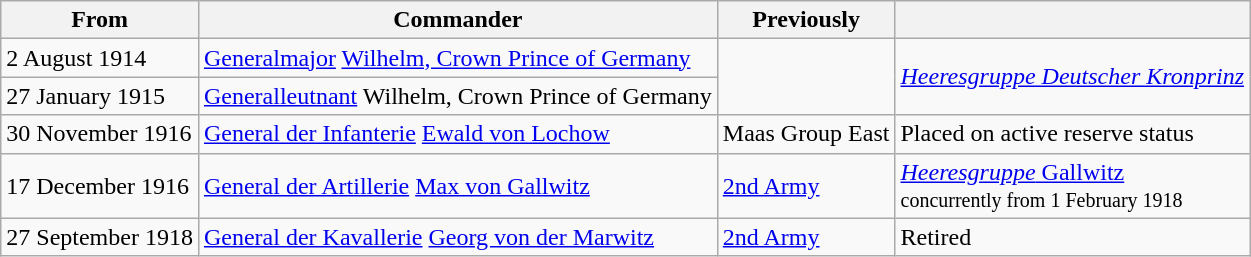<table class="wikitable">
<tr>
<th>From</th>
<th>Commander</th>
<th>Previously</th>
<th></th>
</tr>
<tr>
<td>2 August 1914</td>
<td><a href='#'>Generalmajor</a> <a href='#'>Wilhelm, Crown Prince of Germany</a></td>
<td rowspan=2></td>
<td rowspan=2><a href='#'><em>Heeresgruppe Deutscher Kronprinz</em></a></td>
</tr>
<tr>
<td>27 January 1915</td>
<td><a href='#'>Generalleutnant</a> Wilhelm, Crown Prince of Germany</td>
</tr>
<tr>
<td>30 November 1916</td>
<td><a href='#'>General der Infanterie</a> <a href='#'>Ewald von Lochow</a></td>
<td>Maas Group East</td>
<td>Placed on active reserve status</td>
</tr>
<tr>
<td>17 December 1916</td>
<td><a href='#'>General der Artillerie</a> <a href='#'>Max von Gallwitz</a></td>
<td><a href='#'>2nd Army</a></td>
<td><a href='#'><em>Heeresgruppe</em> Gallwitz</a><br><small>concurrently from 1 February 1918</small></td>
</tr>
<tr>
<td>27 September 1918</td>
<td><a href='#'>General der Kavallerie</a> <a href='#'>Georg von der Marwitz</a></td>
<td><a href='#'>2nd Army</a></td>
<td>Retired</td>
</tr>
</table>
